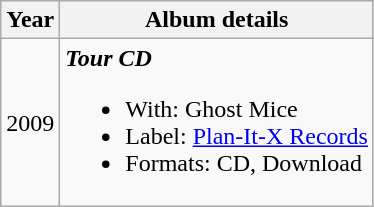<table class="wikitable" style="text-align:center">
<tr>
<th>Year</th>
<th>Album details</th>
</tr>
<tr>
<td>2009</td>
<td align="left"><strong><em>Tour CD</em></strong><br><ul><li>With: Ghost Mice</li><li>Label: <a href='#'>Plan-It-X Records</a></li><li>Formats: CD, Download</li></ul></td>
</tr>
</table>
